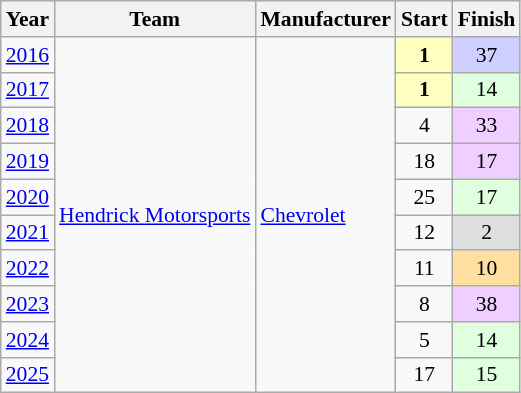<table class="wikitable" style="font-size: 90%;">
<tr>
<th>Year</th>
<th>Team</th>
<th>Manufacturer</th>
<th>Start</th>
<th>Finish</th>
</tr>
<tr>
<td><a href='#'>2016</a></td>
<td rowspan=10><a href='#'>Hendrick Motorsports</a></td>
<td rowspan=10><a href='#'>Chevrolet</a></td>
<td align=center style="background:#FFFFBF;"><strong>1</strong></td>
<td align=center style="background:#CFCFFF;">37</td>
</tr>
<tr>
<td><a href='#'>2017</a></td>
<td align=center style="background:#FFFFBF;"><strong>1</strong></td>
<td align=center style="background:#DFFFDF;">14</td>
</tr>
<tr>
<td><a href='#'>2018</a></td>
<td align=center>4</td>
<td align=center style="background:#EFCFFF;">33</td>
</tr>
<tr>
<td><a href='#'>2019</a></td>
<td align=center>18</td>
<td align=center style="background:#EFCFFF;">17</td>
</tr>
<tr>
<td><a href='#'>2020</a></td>
<td align=center>25</td>
<td align=center style="background:#DFFFDF;">17</td>
</tr>
<tr>
<td><a href='#'>2021</a></td>
<td align=center>12</td>
<td align=center style="background:#DFDFDF;">2</td>
</tr>
<tr>
<td><a href='#'>2022</a></td>
<td align=center>11</td>
<td align=center style="background:#FFDF9F;">10</td>
</tr>
<tr>
<td><a href='#'>2023</a></td>
<td align=center>8</td>
<td align=center style="background:#EFCFFF;">38</td>
</tr>
<tr>
<td><a href='#'>2024</a></td>
<td align=center>5</td>
<td align=center style="background:#DFFFDF;">14</td>
</tr>
<tr>
<td><a href='#'>2025</a></td>
<td align=center>17</td>
<td align=center style="background:#DFFFDF;">15</td>
</tr>
</table>
